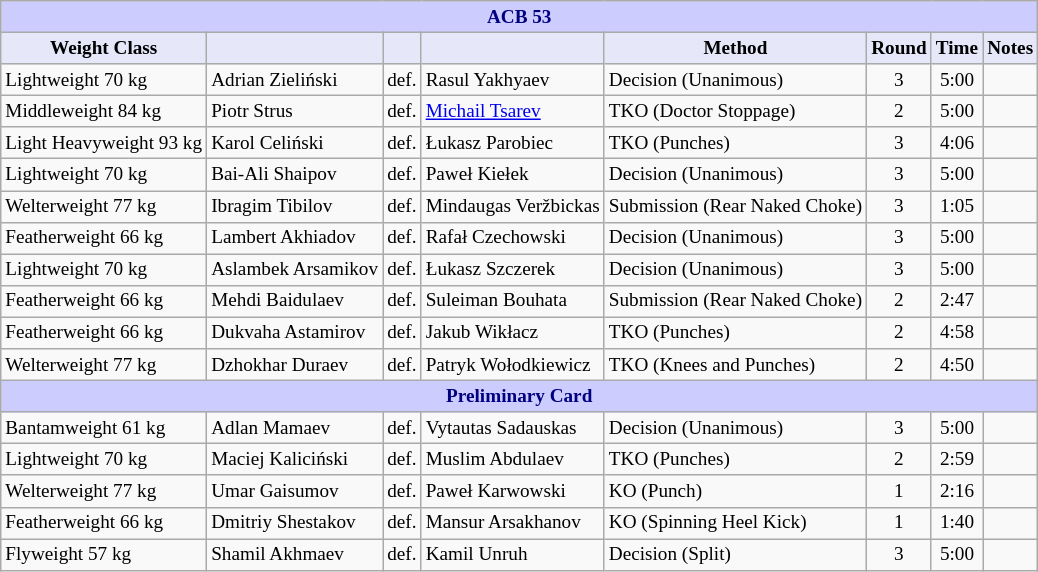<table class="wikitable" style="font-size: 80%;">
<tr>
<th colspan="8" style="background-color: #ccf; color: #000080; text-align: center;"><strong>ACB 53</strong></th>
</tr>
<tr>
<th colspan="1" style="background-color: #E6E8FA; color: #000000; text-align: center;">Weight Class</th>
<th colspan="1" style="background-color: #E6E8FA; color: #000000; text-align: center;"></th>
<th colspan="1" style="background-color: #E6E8FA; color: #000000; text-align: center;"></th>
<th colspan="1" style="background-color: #E6E8FA; color: #000000; text-align: center;"></th>
<th colspan="1" style="background-color: #E6E8FA; color: #000000; text-align: center;">Method</th>
<th colspan="1" style="background-color: #E6E8FA; color: #000000; text-align: center;">Round</th>
<th colspan="1" style="background-color: #E6E8FA; color: #000000; text-align: center;">Time</th>
<th colspan="1" style="background-color: #E6E8FA; color: #000000; text-align: center;">Notes</th>
</tr>
<tr>
<td>Lightweight 70 kg</td>
<td> Adrian Zieliński</td>
<td>def.</td>
<td> Rasul Yakhyaev</td>
<td>Decision (Unanimous)</td>
<td align=center>3</td>
<td align=center>5:00</td>
<td></td>
</tr>
<tr>
<td>Middleweight 84 kg</td>
<td> Piotr Strus</td>
<td>def.</td>
<td> <a href='#'>Michail Tsarev</a></td>
<td>TKO (Doctor Stoppage)</td>
<td align=center>2</td>
<td align=center>5:00</td>
<td></td>
</tr>
<tr>
<td>Light Heavyweight 93 kg</td>
<td> Karol Celiński</td>
<td>def.</td>
<td> Łukasz Parobiec</td>
<td>TKO (Punches)</td>
<td align=center>3</td>
<td align=center>4:06</td>
<td></td>
</tr>
<tr>
<td>Lightweight 70 kg</td>
<td> Bai-Ali Shaipov</td>
<td>def.</td>
<td> Paweł Kiełek</td>
<td>Decision (Unanimous)</td>
<td align=center>3</td>
<td align=center>5:00</td>
<td></td>
</tr>
<tr>
<td>Welterweight 77 kg</td>
<td> Ibragim Tibilov</td>
<td>def.</td>
<td> Mindaugas Veržbickas</td>
<td>Submission (Rear Naked Choke)</td>
<td align=center>3</td>
<td align=center>1:05</td>
<td></td>
</tr>
<tr>
<td>Featherweight 66 kg</td>
<td> Lambert Akhiadov</td>
<td>def.</td>
<td> Rafał Czechowski</td>
<td>Decision (Unanimous)</td>
<td align=center>3</td>
<td align=center>5:00</td>
<td></td>
</tr>
<tr>
<td>Lightweight 70 kg</td>
<td> Aslambek Arsamikov</td>
<td>def.</td>
<td> Łukasz Szczerek</td>
<td>Decision (Unanimous)</td>
<td align=center>3</td>
<td align=center>5:00</td>
<td></td>
</tr>
<tr>
<td>Featherweight 66 kg</td>
<td> Mehdi Baidulaev</td>
<td>def.</td>
<td> Suleiman Bouhata</td>
<td>Submission (Rear Naked Choke)</td>
<td align=center>2</td>
<td align=center>2:47</td>
<td></td>
</tr>
<tr>
<td>Featherweight 66 kg</td>
<td> Dukvaha Astamirov</td>
<td>def.</td>
<td> Jakub Wikłacz</td>
<td>TKO (Punches)</td>
<td align=center>2</td>
<td align=center>4:58</td>
<td></td>
</tr>
<tr>
<td>Welterweight 77 kg</td>
<td> Dzhokhar Duraev</td>
<td>def.</td>
<td> Patryk Wołodkiewicz</td>
<td>TKO (Knees and Punches)</td>
<td align=center>2</td>
<td align=center>4:50</td>
<td></td>
</tr>
<tr>
<th colspan="8" style="background-color: #ccf; color: #000080; text-align: center;"><strong>Preliminary Card</strong></th>
</tr>
<tr>
<td>Bantamweight 61 kg</td>
<td> Adlan Mamaev</td>
<td>def.</td>
<td> Vytautas Sadauskas</td>
<td>Decision (Unanimous)</td>
<td align=center>3</td>
<td align=center>5:00</td>
<td></td>
</tr>
<tr>
<td>Lightweight 70 kg</td>
<td> Maciej Kaliciński</td>
<td>def.</td>
<td> Muslim Abdulaev</td>
<td>TKO (Punches)</td>
<td align=center>2</td>
<td align=center>2:59</td>
<td></td>
</tr>
<tr>
<td>Welterweight 77 kg</td>
<td> Umar Gaisumov</td>
<td>def.</td>
<td> Paweł Karwowski</td>
<td>KO (Punch)</td>
<td align=center>1</td>
<td align=center>2:16</td>
<td></td>
</tr>
<tr>
<td>Featherweight 66 kg</td>
<td> Dmitriy Shestakov</td>
<td>def.</td>
<td> Mansur Arsakhanov</td>
<td>KO (Spinning Heel Kick)</td>
<td align=center>1</td>
<td align=center>1:40</td>
<td></td>
</tr>
<tr>
<td>Flyweight 57 kg</td>
<td> Shamil Akhmaev</td>
<td>def.</td>
<td> Kamil Unruh</td>
<td>Decision (Split)</td>
<td align=center>3</td>
<td align=center>5:00</td>
<td></td>
</tr>
</table>
